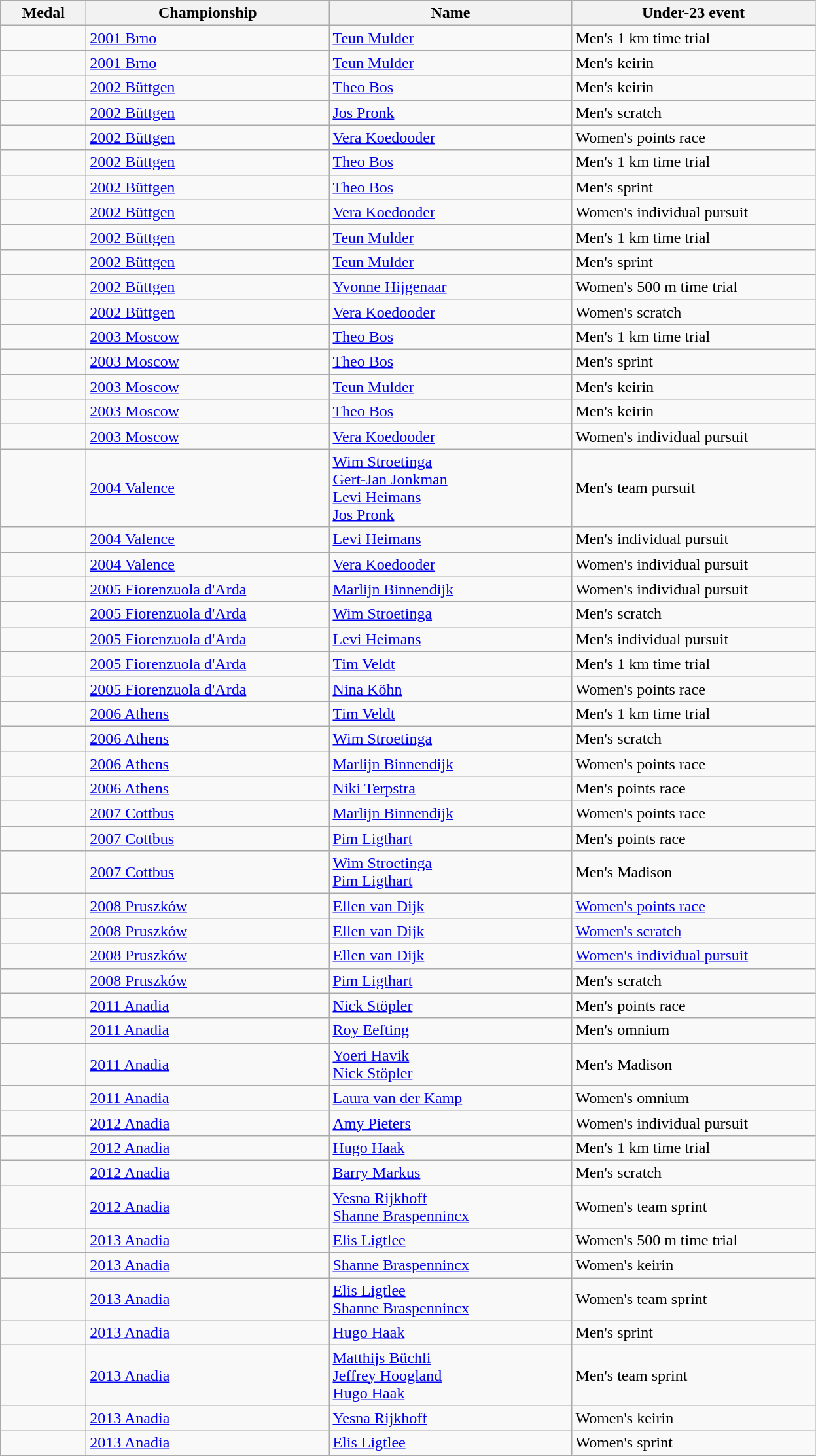<table class="wikitable sortable">
<tr>
<th style="width:5em">Medal</th>
<th style="width:15em">Championship</th>
<th style="width:15em">Name</th>
<th style="width:15em">Under-23 event</th>
</tr>
<tr>
<td></td>
<td> <a href='#'>2001 Brno</a></td>
<td><a href='#'>Teun Mulder</a></td>
<td>Men's 1 km time trial</td>
</tr>
<tr>
<td></td>
<td> <a href='#'>2001 Brno</a></td>
<td><a href='#'>Teun Mulder</a></td>
<td>Men's keirin</td>
</tr>
<tr>
<td></td>
<td> <a href='#'>2002 Büttgen</a></td>
<td><a href='#'>Theo Bos</a></td>
<td>Men's keirin</td>
</tr>
<tr>
<td></td>
<td> <a href='#'>2002 Büttgen</a></td>
<td><a href='#'>Jos Pronk</a></td>
<td>Men's scratch</td>
</tr>
<tr>
<td></td>
<td> <a href='#'>2002 Büttgen</a></td>
<td><a href='#'>Vera Koedooder</a></td>
<td>Women's points race</td>
</tr>
<tr>
<td></td>
<td> <a href='#'>2002 Büttgen</a></td>
<td><a href='#'>Theo Bos</a></td>
<td>Men's 1 km time trial</td>
</tr>
<tr>
<td></td>
<td> <a href='#'>2002 Büttgen</a></td>
<td><a href='#'>Theo Bos</a></td>
<td>Men's sprint</td>
</tr>
<tr>
<td></td>
<td> <a href='#'>2002 Büttgen</a></td>
<td><a href='#'>Vera Koedooder</a></td>
<td>Women's individual pursuit</td>
</tr>
<tr>
<td></td>
<td> <a href='#'>2002 Büttgen</a></td>
<td><a href='#'>Teun Mulder</a></td>
<td>Men's 1 km time trial</td>
</tr>
<tr>
<td></td>
<td> <a href='#'>2002 Büttgen</a></td>
<td><a href='#'>Teun Mulder</a></td>
<td>Men's sprint</td>
</tr>
<tr>
<td></td>
<td> <a href='#'>2002 Büttgen</a></td>
<td><a href='#'>Yvonne Hijgenaar</a></td>
<td>Women's 500 m time trial</td>
</tr>
<tr>
<td></td>
<td> <a href='#'>2002 Büttgen</a></td>
<td><a href='#'>Vera Koedooder</a></td>
<td>Women's scratch</td>
</tr>
<tr>
<td></td>
<td> <a href='#'>2003 Moscow</a></td>
<td><a href='#'>Theo Bos</a></td>
<td>Men's 1 km time trial</td>
</tr>
<tr>
<td></td>
<td> <a href='#'>2003 Moscow</a></td>
<td><a href='#'>Theo Bos</a></td>
<td>Men's sprint</td>
</tr>
<tr>
<td></td>
<td> <a href='#'>2003 Moscow</a></td>
<td><a href='#'>Teun Mulder</a></td>
<td>Men's keirin</td>
</tr>
<tr>
<td></td>
<td> <a href='#'>2003 Moscow</a></td>
<td><a href='#'>Theo Bos</a></td>
<td>Men's keirin</td>
</tr>
<tr>
<td></td>
<td> <a href='#'>2003 Moscow</a></td>
<td><a href='#'>Vera Koedooder</a></td>
<td>Women's individual pursuit</td>
</tr>
<tr>
<td></td>
<td> <a href='#'>2004 Valence</a></td>
<td><a href='#'>Wim Stroetinga</a><br><a href='#'>Gert-Jan Jonkman</a><br><a href='#'>Levi Heimans</a><br><a href='#'>Jos Pronk</a></td>
<td>Men's team pursuit</td>
</tr>
<tr>
<td></td>
<td> <a href='#'>2004 Valence</a></td>
<td><a href='#'>Levi Heimans</a></td>
<td>Men's individual pursuit</td>
</tr>
<tr>
<td></td>
<td> <a href='#'>2004 Valence</a></td>
<td><a href='#'>Vera Koedooder</a></td>
<td>Women's individual pursuit</td>
</tr>
<tr>
<td></td>
<td> <a href='#'>2005 Fiorenzuola d'Arda</a></td>
<td><a href='#'>Marlijn Binnendijk</a></td>
<td>Women's individual pursuit</td>
</tr>
<tr>
<td></td>
<td> <a href='#'>2005 Fiorenzuola d'Arda</a></td>
<td><a href='#'>Wim Stroetinga</a></td>
<td>Men's scratch</td>
</tr>
<tr>
<td></td>
<td> <a href='#'>2005 Fiorenzuola d'Arda</a></td>
<td><a href='#'>Levi Heimans</a></td>
<td>Men's individual pursuit</td>
</tr>
<tr>
<td></td>
<td> <a href='#'>2005 Fiorenzuola d'Arda</a></td>
<td><a href='#'>Tim Veldt</a></td>
<td>Men's 1 km time trial</td>
</tr>
<tr>
<td></td>
<td> <a href='#'>2005 Fiorenzuola d'Arda</a></td>
<td><a href='#'>Nina Köhn</a></td>
<td>Women's points race</td>
</tr>
<tr>
<td></td>
<td> <a href='#'>2006 Athens</a></td>
<td><a href='#'>Tim Veldt</a></td>
<td>Men's 1 km time trial</td>
</tr>
<tr>
<td></td>
<td> <a href='#'>2006 Athens</a></td>
<td><a href='#'>Wim Stroetinga</a></td>
<td>Men's scratch</td>
</tr>
<tr>
<td></td>
<td> <a href='#'>2006 Athens</a></td>
<td><a href='#'>Marlijn Binnendijk</a></td>
<td>Women's points race</td>
</tr>
<tr>
<td></td>
<td> <a href='#'>2006 Athens</a></td>
<td><a href='#'>Niki Terpstra</a></td>
<td>Men's points race</td>
</tr>
<tr>
<td></td>
<td> <a href='#'>2007 Cottbus</a></td>
<td><a href='#'>Marlijn Binnendijk</a></td>
<td>Women's points race</td>
</tr>
<tr>
<td></td>
<td> <a href='#'>2007 Cottbus</a></td>
<td><a href='#'>Pim Ligthart</a></td>
<td>Men's points race</td>
</tr>
<tr>
<td></td>
<td> <a href='#'>2007 Cottbus</a></td>
<td><a href='#'>Wim Stroetinga</a><br><a href='#'>Pim Ligthart</a></td>
<td>Men's Madison</td>
</tr>
<tr>
<td></td>
<td> <a href='#'>2008 Pruszków</a></td>
<td><a href='#'>Ellen van Dijk</a></td>
<td><a href='#'>Women's points race</a></td>
</tr>
<tr>
<td></td>
<td> <a href='#'>2008 Pruszków</a></td>
<td><a href='#'>Ellen van Dijk</a></td>
<td><a href='#'>Women's scratch</a></td>
</tr>
<tr>
<td></td>
<td> <a href='#'>2008 Pruszków</a></td>
<td><a href='#'>Ellen van Dijk</a></td>
<td><a href='#'>Women's individual pursuit</a></td>
</tr>
<tr>
<td></td>
<td> <a href='#'>2008 Pruszków</a></td>
<td><a href='#'>Pim Ligthart</a></td>
<td>Men's scratch</td>
</tr>
<tr>
<td></td>
<td> <a href='#'>2011 Anadia</a></td>
<td><a href='#'>Nick Stöpler</a></td>
<td>Men's points race</td>
</tr>
<tr>
<td></td>
<td> <a href='#'>2011 Anadia</a></td>
<td><a href='#'>Roy Eefting</a></td>
<td>Men's omnium</td>
</tr>
<tr>
<td></td>
<td> <a href='#'>2011 Anadia</a></td>
<td><a href='#'>Yoeri Havik</a><br><a href='#'>Nick Stöpler</a></td>
<td>Men's Madison</td>
</tr>
<tr>
<td></td>
<td> <a href='#'>2011 Anadia</a></td>
<td><a href='#'>Laura van der Kamp</a></td>
<td>Women's omnium</td>
</tr>
<tr>
<td></td>
<td> <a href='#'>2012 Anadia</a></td>
<td><a href='#'>Amy Pieters</a></td>
<td>Women's individual pursuit</td>
</tr>
<tr>
<td></td>
<td> <a href='#'>2012 Anadia</a></td>
<td><a href='#'>Hugo Haak</a></td>
<td>Men's 1 km time trial</td>
</tr>
<tr>
<td></td>
<td> <a href='#'>2012 Anadia</a></td>
<td><a href='#'>Barry Markus</a></td>
<td>Men's scratch</td>
</tr>
<tr>
<td></td>
<td> <a href='#'>2012 Anadia</a></td>
<td><a href='#'>Yesna Rijkhoff</a><br><a href='#'>Shanne Braspennincx</a></td>
<td>Women's team sprint</td>
</tr>
<tr>
<td></td>
<td> <a href='#'>2013 Anadia</a></td>
<td><a href='#'>Elis Ligtlee</a></td>
<td>Women's 500 m time trial</td>
</tr>
<tr>
<td></td>
<td> <a href='#'>2013 Anadia</a></td>
<td><a href='#'>Shanne Braspennincx</a></td>
<td>Women's keirin</td>
</tr>
<tr>
<td></td>
<td> <a href='#'>2013 Anadia</a></td>
<td><a href='#'>Elis Ligtlee</a><br><a href='#'>Shanne Braspennincx</a></td>
<td>Women's team sprint</td>
</tr>
<tr>
<td></td>
<td> <a href='#'>2013 Anadia</a></td>
<td><a href='#'>Hugo Haak</a></td>
<td>Men's sprint</td>
</tr>
<tr>
<td></td>
<td> <a href='#'>2013 Anadia</a></td>
<td><a href='#'>Matthijs Büchli</a><br><a href='#'>Jeffrey Hoogland</a><br><a href='#'>Hugo Haak</a></td>
<td>Men's team sprint</td>
</tr>
<tr>
<td></td>
<td> <a href='#'>2013 Anadia</a></td>
<td><a href='#'>Yesna Rijkhoff</a></td>
<td>Women's keirin</td>
</tr>
<tr>
<td></td>
<td> <a href='#'>2013 Anadia</a></td>
<td><a href='#'>Elis Ligtlee</a></td>
<td>Women's sprint</td>
</tr>
</table>
